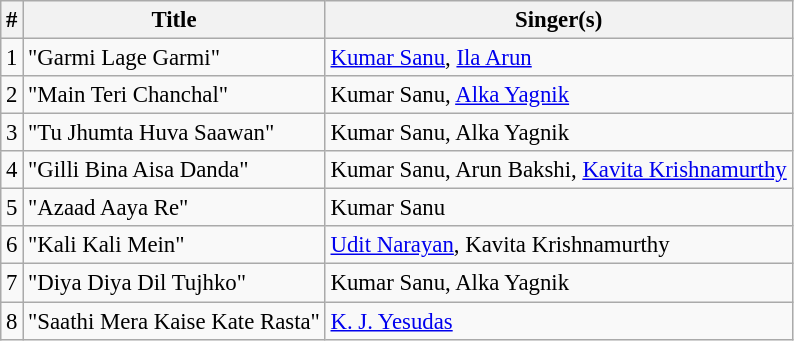<table class="wikitable" style="font-size:95%;">
<tr>
<th>#</th>
<th>Title</th>
<th>Singer(s)</th>
</tr>
<tr>
<td>1</td>
<td>"Garmi Lage Garmi"</td>
<td><a href='#'>Kumar Sanu</a>, <a href='#'>Ila Arun</a></td>
</tr>
<tr>
<td>2</td>
<td>"Main Teri Chanchal"</td>
<td>Kumar Sanu, <a href='#'>Alka Yagnik</a></td>
</tr>
<tr>
<td>3</td>
<td>"Tu Jhumta Huva Saawan"</td>
<td>Kumar Sanu, Alka Yagnik</td>
</tr>
<tr>
<td>4</td>
<td>"Gilli Bina Aisa Danda"</td>
<td>Kumar Sanu, Arun Bakshi, <a href='#'>Kavita Krishnamurthy</a></td>
</tr>
<tr>
<td>5</td>
<td>"Azaad Aaya Re"</td>
<td>Kumar Sanu</td>
</tr>
<tr>
<td>6</td>
<td>"Kali Kali Mein"</td>
<td><a href='#'>Udit Narayan</a>, Kavita Krishnamurthy</td>
</tr>
<tr>
<td>7</td>
<td>"Diya Diya Dil Tujhko"</td>
<td>Kumar Sanu, Alka Yagnik</td>
</tr>
<tr>
<td>8</td>
<td>"Saathi Mera Kaise Kate Rasta"</td>
<td><a href='#'>K. J. Yesudas</a></td>
</tr>
</table>
